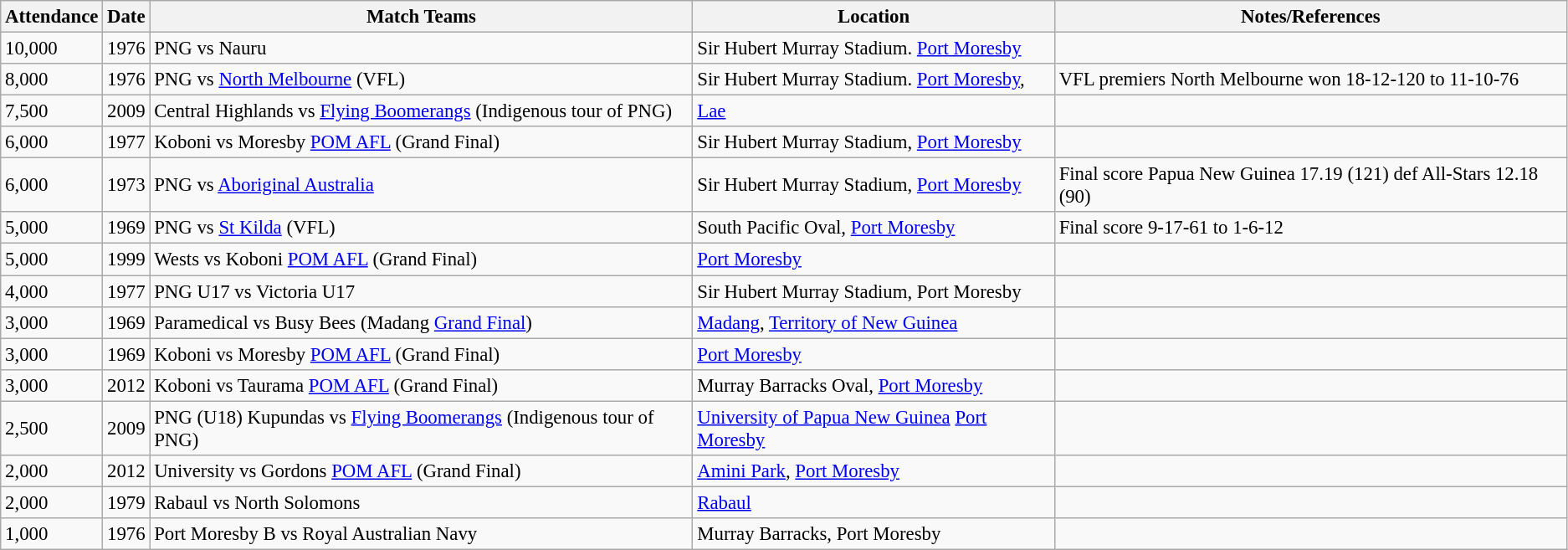<table class="wikitable" style="font-size: 95%;">
<tr>
<th>Attendance</th>
<th>Date</th>
<th>Match Teams</th>
<th>Location</th>
<th>Notes/References</th>
</tr>
<tr>
<td>10,000</td>
<td>1976</td>
<td>PNG vs Nauru</td>
<td>Sir Hubert Murray Stadium. <a href='#'>Port Moresby</a></td>
<td></td>
</tr>
<tr>
<td>8,000</td>
<td>1976</td>
<td>PNG vs <a href='#'>North Melbourne</a> (VFL)</td>
<td>Sir Hubert Murray Stadium. <a href='#'>Port Moresby</a>,</td>
<td>VFL premiers North Melbourne won 18-12-120 to 11-10-76</td>
</tr>
<tr>
<td>7,500</td>
<td>2009</td>
<td>Central Highlands vs <a href='#'>Flying Boomerangs</a> (Indigenous tour of PNG)</td>
<td><a href='#'>Lae</a></td>
<td></td>
</tr>
<tr>
<td>6,000</td>
<td>1977</td>
<td>Koboni vs Moresby <a href='#'>POM AFL</a> (Grand Final)</td>
<td>Sir Hubert Murray Stadium, <a href='#'>Port Moresby</a></td>
<td></td>
</tr>
<tr>
<td>6,000</td>
<td>1973</td>
<td>PNG vs <a href='#'>Aboriginal Australia</a></td>
<td>Sir Hubert Murray Stadium, <a href='#'>Port Moresby</a></td>
<td>Final score Papua New Guinea 17.19 (121) def All-Stars 12.18 (90)</td>
</tr>
<tr>
<td>5,000</td>
<td>1969</td>
<td>PNG vs <a href='#'>St Kilda</a> (VFL)</td>
<td>South Pacific Oval, <a href='#'>Port Moresby</a></td>
<td>Final score 9-17-61 to 1-6-12</td>
</tr>
<tr>
<td>5,000</td>
<td>1999</td>
<td>Wests vs Koboni <a href='#'>POM AFL</a> (Grand Final)</td>
<td><a href='#'>Port Moresby</a></td>
<td></td>
</tr>
<tr>
<td>4,000</td>
<td>1977</td>
<td>PNG U17 vs Victoria U17</td>
<td>Sir Hubert Murray Stadium, Port Moresby</td>
<td></td>
</tr>
<tr>
<td>3,000</td>
<td>1969</td>
<td>Paramedical vs Busy Bees (Madang <a href='#'>Grand Final</a>)</td>
<td><a href='#'>Madang</a>, <a href='#'>Territory of New Guinea</a></td>
<td></td>
</tr>
<tr>
<td>3,000</td>
<td>1969</td>
<td>Koboni vs Moresby <a href='#'>POM AFL</a> (Grand Final)</td>
<td><a href='#'>Port Moresby</a></td>
<td></td>
</tr>
<tr>
<td>3,000</td>
<td>2012</td>
<td>Koboni vs Taurama  <a href='#'>POM AFL</a> (Grand Final)</td>
<td>Murray Barracks Oval, <a href='#'>Port Moresby</a></td>
<td></td>
</tr>
<tr>
<td>2,500</td>
<td>2009</td>
<td>PNG (U18) Kupundas vs <a href='#'>Flying Boomerangs</a> (Indigenous tour of PNG)</td>
<td><a href='#'>University of Papua New Guinea</a> <a href='#'>Port Moresby</a></td>
<td></td>
</tr>
<tr>
<td>2,000</td>
<td>2012</td>
<td>University vs Gordons <a href='#'>POM AFL</a> (Grand Final)</td>
<td><a href='#'>Amini Park</a>, <a href='#'>Port Moresby</a></td>
<td></td>
</tr>
<tr>
<td>2,000</td>
<td>1979</td>
<td>Rabaul vs North Solomons</td>
<td><a href='#'>Rabaul</a></td>
<td></td>
</tr>
<tr>
<td>1,000</td>
<td>1976</td>
<td>Port Moresby B vs Royal Australian Navy</td>
<td>Murray Barracks, Port Moresby</td>
<td></td>
</tr>
</table>
